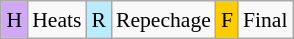<table align=center class="wikitable" style="margin:0.5em auto; font-size:90%; line-height:1.25em; text-align:center;">
<tr>
<td style="background-color:#D0A9F5;">H</td>
<td>Heats</td>
<td style="background-color:#BBEBFF;">R</td>
<td>Repechage</td>
<td style="background-color:#FFCC00;">F</td>
<td>Final</td>
</tr>
</table>
